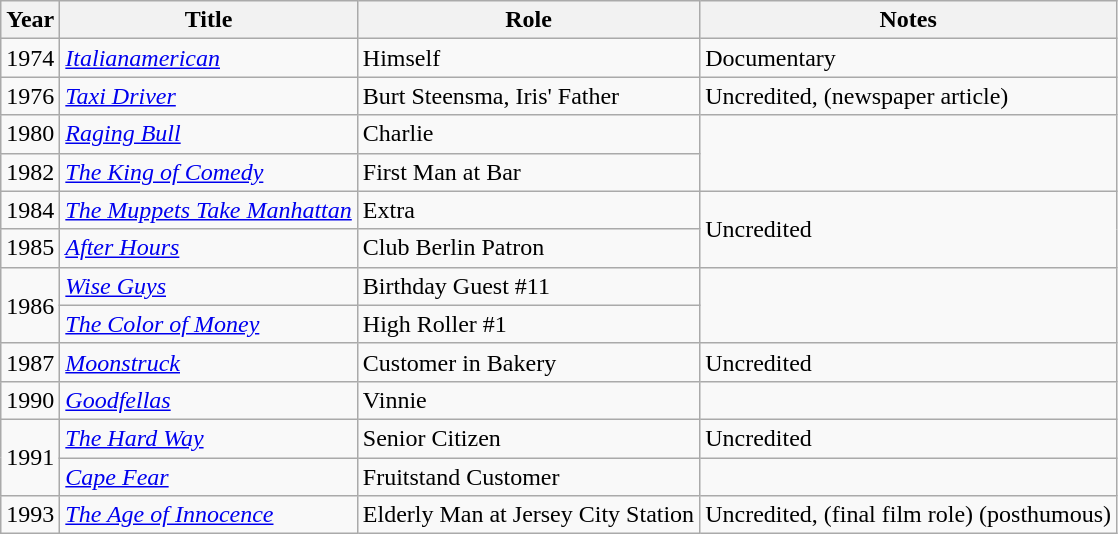<table class="wikitable">
<tr>
<th>Year</th>
<th>Title</th>
<th>Role</th>
<th>Notes</th>
</tr>
<tr>
<td>1974</td>
<td><em><a href='#'>Italianamerican</a></em></td>
<td>Himself</td>
<td>Documentary</td>
</tr>
<tr>
<td>1976</td>
<td><em><a href='#'>Taxi Driver</a></em></td>
<td>Burt Steensma, Iris' Father</td>
<td>Uncredited, (newspaper article)</td>
</tr>
<tr>
<td>1980</td>
<td><em><a href='#'>Raging Bull</a></em></td>
<td>Charlie</td>
<td rowspan="2"></td>
</tr>
<tr>
<td>1982</td>
<td><em><a href='#'>The King of Comedy</a></em></td>
<td>First Man at Bar</td>
</tr>
<tr>
<td>1984</td>
<td><em><a href='#'>The Muppets Take Manhattan</a></em></td>
<td>Extra</td>
<td rowspan="2">Uncredited</td>
</tr>
<tr>
<td>1985</td>
<td><em><a href='#'>After Hours</a></em></td>
<td>Club Berlin Patron</td>
</tr>
<tr>
<td rowspan="2">1986</td>
<td><em><a href='#'>Wise Guys</a></em></td>
<td>Birthday Guest #11</td>
<td rowspan="2"></td>
</tr>
<tr>
<td><em><a href='#'>The Color of Money</a></em></td>
<td>High Roller #1</td>
</tr>
<tr>
<td>1987</td>
<td><em><a href='#'>Moonstruck</a></em></td>
<td>Customer in Bakery</td>
<td>Uncredited</td>
</tr>
<tr>
<td>1990</td>
<td><em><a href='#'>Goodfellas</a></em></td>
<td>Vinnie</td>
<td></td>
</tr>
<tr>
<td rowspan="2">1991</td>
<td><em><a href='#'>The Hard Way</a></em></td>
<td>Senior Citizen</td>
<td>Uncredited</td>
</tr>
<tr>
<td><em><a href='#'>Cape Fear</a></em></td>
<td>Fruitstand Customer</td>
<td></td>
</tr>
<tr>
<td>1993</td>
<td><em><a href='#'>The Age of Innocence</a></em></td>
<td>Elderly Man at Jersey City Station</td>
<td>Uncredited, (final film role) (posthumous)</td>
</tr>
</table>
